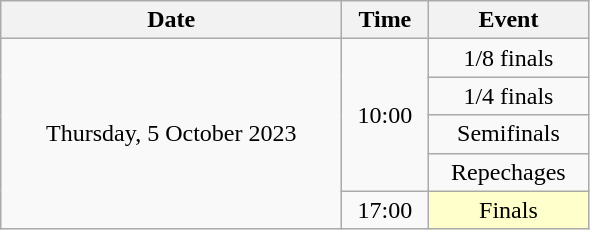<table class = "wikitable" style="text-align:center;">
<tr>
<th width=220>Date</th>
<th width=50>Time</th>
<th width=100>Event</th>
</tr>
<tr>
<td rowspan=5>Thursday, 5 October 2023</td>
<td rowspan=4>10:00</td>
<td>1/8 finals</td>
</tr>
<tr>
<td>1/4 finals</td>
</tr>
<tr>
<td>Semifinals</td>
</tr>
<tr>
<td>Repechages</td>
</tr>
<tr>
<td>17:00</td>
<td bgcolor=ffffcc>Finals</td>
</tr>
</table>
